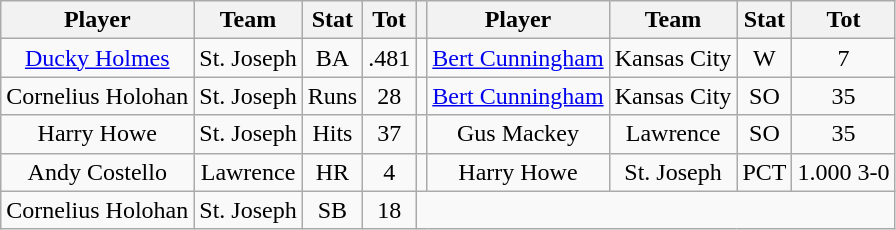<table class="wikitable" style="text-align:center">
<tr>
<th>Player</th>
<th>Team</th>
<th>Stat</th>
<th>Tot</th>
<th></th>
<th>Player</th>
<th>Team</th>
<th>Stat</th>
<th>Tot</th>
</tr>
<tr>
<td><a href='#'>Ducky Holmes</a></td>
<td>St. Joseph</td>
<td>BA</td>
<td>.481</td>
<td></td>
<td><a href='#'>Bert Cunningham</a></td>
<td>Kansas City</td>
<td>W</td>
<td>7</td>
</tr>
<tr>
<td>Cornelius Holohan</td>
<td>St. Joseph</td>
<td>Runs</td>
<td>28</td>
<td></td>
<td><a href='#'>Bert Cunningham</a></td>
<td>Kansas City</td>
<td>SO</td>
<td>35</td>
</tr>
<tr>
<td>Harry Howe</td>
<td>St. Joseph</td>
<td>Hits</td>
<td>37</td>
<td></td>
<td>Gus Mackey</td>
<td>Lawrence</td>
<td>SO</td>
<td>35</td>
</tr>
<tr>
<td>Andy Costello</td>
<td>Lawrence</td>
<td>HR</td>
<td>4</td>
<td></td>
<td>Harry Howe</td>
<td>St. Joseph</td>
<td>PCT</td>
<td>1.000 3-0</td>
</tr>
<tr>
<td>Cornelius Holohan</td>
<td>St. Joseph</td>
<td>SB</td>
<td>18</td>
</tr>
</table>
